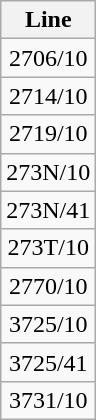<table class="wikitable">
<tr>
<th align="center">Line</th>
</tr>
<tr>
<td align="center">2706/10</td>
</tr>
<tr>
<td align="center">2714/10</td>
</tr>
<tr>
<td align="center">2719/10</td>
</tr>
<tr>
<td align="center">273N/10</td>
</tr>
<tr>
<td align="center">273N/41</td>
</tr>
<tr>
<td align="center">273T/10</td>
</tr>
<tr>
<td align="center">2770/10</td>
</tr>
<tr>
<td align="center">3725/10</td>
</tr>
<tr>
<td align="center">3725/41</td>
</tr>
<tr>
<td align="center">3731/10</td>
</tr>
</table>
